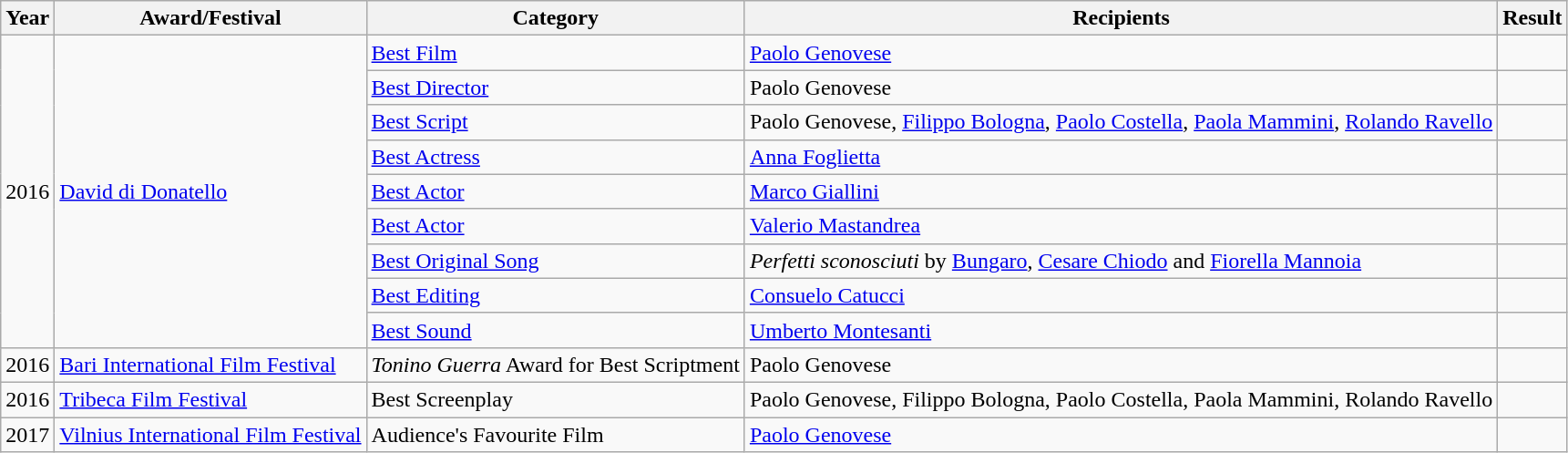<table class="wikitable sortable">
<tr>
<th>Year</th>
<th>Award/Festival</th>
<th>Category</th>
<th>Recipients</th>
<th>Result</th>
</tr>
<tr>
<td rowspan="9">2016</td>
<td rowspan="9"><a href='#'>David di Donatello</a></td>
<td><a href='#'>Best Film</a></td>
<td><a href='#'>Paolo Genovese</a></td>
<td></td>
</tr>
<tr>
<td><a href='#'>Best Director</a></td>
<td>Paolo Genovese</td>
<td></td>
</tr>
<tr>
<td><a href='#'>Best Script</a></td>
<td>Paolo Genovese, <a href='#'>Filippo Bologna</a>, <a href='#'>Paolo Costella</a>, <a href='#'>Paola Mammini</a>, <a href='#'>Rolando Ravello</a></td>
<td></td>
</tr>
<tr>
<td><a href='#'>Best Actress</a></td>
<td><a href='#'>Anna Foglietta</a></td>
<td></td>
</tr>
<tr>
<td><a href='#'>Best Actor</a></td>
<td><a href='#'>Marco Giallini</a></td>
<td></td>
</tr>
<tr>
<td><a href='#'>Best Actor</a></td>
<td><a href='#'>Valerio Mastandrea</a></td>
<td></td>
</tr>
<tr>
<td><a href='#'>Best Original Song</a></td>
<td><em>Perfetti sconosciuti</em> by <a href='#'>Bungaro</a>, <a href='#'>Cesare Chiodo</a> and <a href='#'>Fiorella Mannoia</a></td>
<td></td>
</tr>
<tr>
<td><a href='#'>Best Editing</a></td>
<td><a href='#'>Consuelo Catucci</a></td>
<td></td>
</tr>
<tr>
<td><a href='#'>Best Sound</a></td>
<td><a href='#'>Umberto Montesanti</a></td>
<td></td>
</tr>
<tr>
<td rowspan="1">2016</td>
<td rowspan="1"><a href='#'>Bari International Film Festival</a></td>
<td><em>Tonino Guerra</em> Award for Best Scriptment</td>
<td>Paolo Genovese</td>
<td></td>
</tr>
<tr>
<td rowspan="1">2016</td>
<td rowspan="1"><a href='#'>Tribeca Film Festival</a></td>
<td>Best Screenplay</td>
<td>Paolo Genovese, Filippo Bologna, Paolo Costella, Paola Mammini, Rolando Ravello</td>
<td></td>
</tr>
<tr>
<td rowspan="1">2017</td>
<td rowspan="1"><a href='#'>Vilnius International Film Festival</a></td>
<td>Audience's Favourite Film</td>
<td><a href='#'>Paolo Genovese</a></td>
<td></td>
</tr>
</table>
